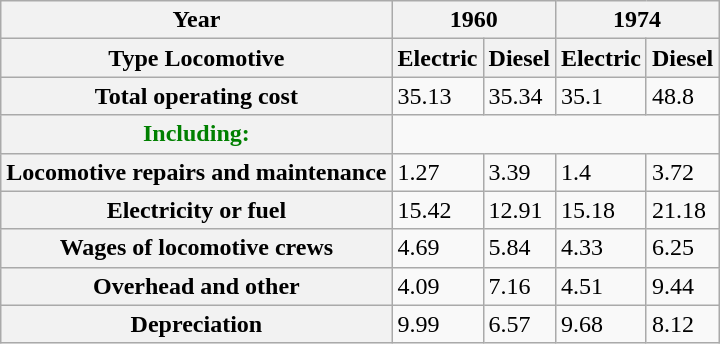<table class="wikitable" borders="1">
<tr>
<th>Year</th>
<th colspan=2>1960</th>
<th colspan=2>1974</th>
</tr>
<tr>
<th>Type Locomotive</th>
<th>Electric</th>
<th>Diesel</th>
<th>Electric</th>
<th>Diesel</th>
</tr>
<tr>
<th>Total operating cost</th>
<td>35.13</td>
<td>35.34</td>
<td>35.1</td>
<td>48.8</td>
</tr>
<tr>
<th style="color: green">Including:</th>
</tr>
<tr>
<th>Locomotive repairs and maintenance</th>
<td>1.27</td>
<td>3.39</td>
<td>1.4</td>
<td>3.72</td>
</tr>
<tr>
<th>Electricity or fuel</th>
<td>15.42</td>
<td>12.91</td>
<td>15.18</td>
<td>21.18</td>
</tr>
<tr>
<th>Wages of locomotive crews</th>
<td>4.69</td>
<td>5.84</td>
<td>4.33</td>
<td>6.25</td>
</tr>
<tr>
<th>Overhead and other</th>
<td>4.09</td>
<td>7.16</td>
<td>4.51</td>
<td>9.44</td>
</tr>
<tr>
<th>Depreciation</th>
<td>9.99</td>
<td>6.57</td>
<td>9.68</td>
<td>8.12</td>
</tr>
</table>
